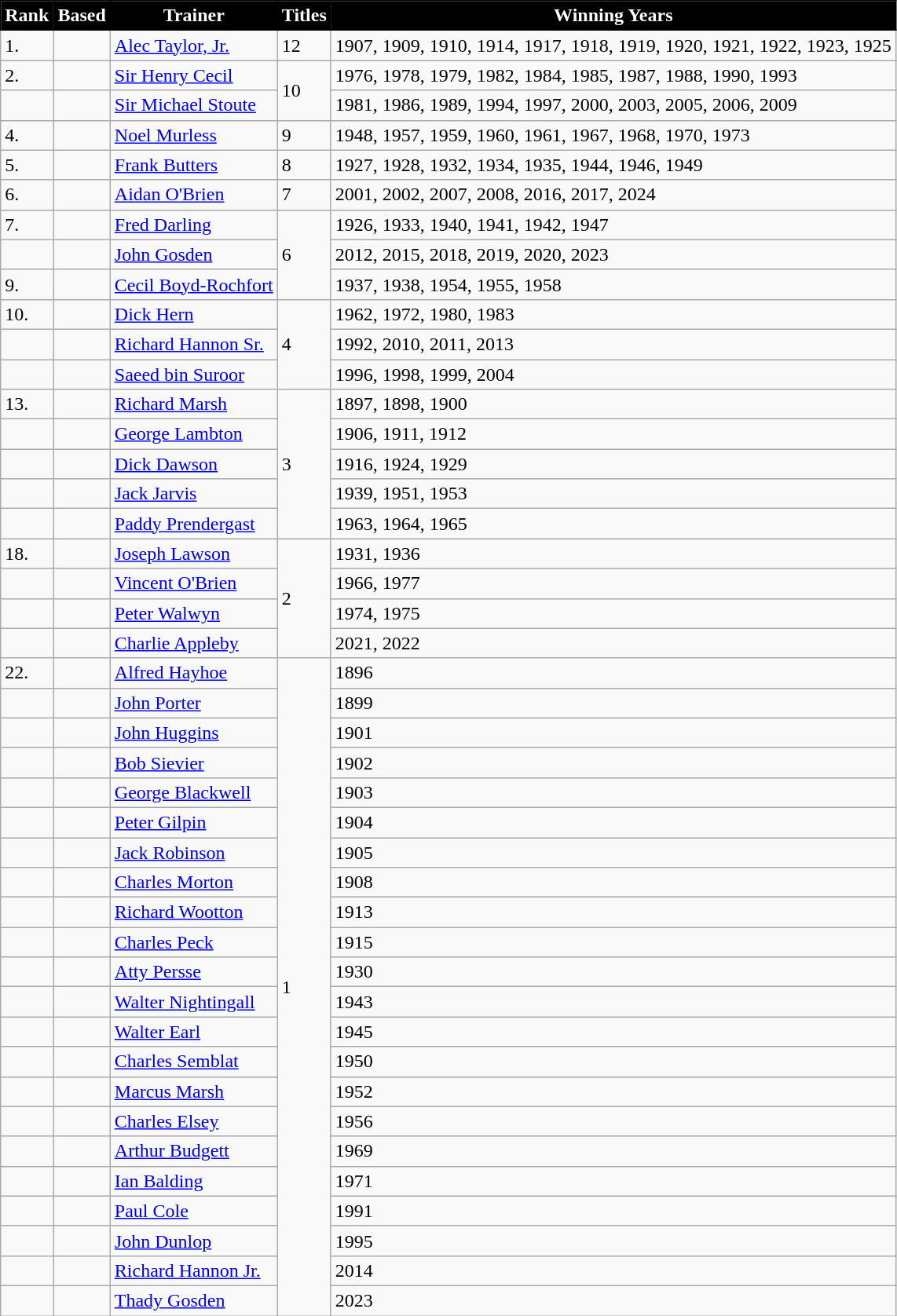<table class="wikitable">
<tr>
<th style="background: black; color:white; border:1px solid black;"><strong>Rank</strong></th>
<th style="background: black; color:white; border:1px solid black;"><strong>Based</strong></th>
<th style="background:black; color:white; border:1px solid black;"><strong>Trainer</strong></th>
<th style="background: black; color:white; border:1px solid black;"><strong>Titles</strong></th>
<th style="background: black; color:white; border:1px solid black;"><strong>Winning Years</strong></th>
</tr>
<tr>
<td>1.</td>
<td></td>
<td><a href='#'>Alec Taylor, Jr.</a></td>
<td>12</td>
<td>1907, 1909, 1910, 1914, 1917, 1918, 1919, 1920, 1921, 1922, 1923, 1925</td>
</tr>
<tr>
<td>2.</td>
<td></td>
<td><a href='#'>Sir Henry Cecil</a></td>
<td rowspan=2>10</td>
<td>1976, 1978, 1979, 1982, 1984, 1985, 1987, 1988, 1990, 1993</td>
</tr>
<tr>
<td></td>
<td></td>
<td><a href='#'>Sir Michael Stoute</a></td>
<td>1981, 1986, 1989, 1994, 1997, 2000, 2003, 2005, 2006, 2009</td>
</tr>
<tr>
<td>4.</td>
<td></td>
<td><a href='#'>Noel Murless</a></td>
<td>9</td>
<td>1948, 1957, 1959, 1960, 1961, 1967, 1968, 1970, 1973</td>
</tr>
<tr>
<td>5.</td>
<td></td>
<td><a href='#'>Frank Butters</a></td>
<td>8</td>
<td>1927, 1928, 1932, 1934, 1935, 1944, 1946, 1949</td>
</tr>
<tr>
<td>6.</td>
<td></td>
<td><a href='#'>Aidan O'Brien</a></td>
<td>7</td>
<td>2001, 2002, 2007, 2008, 2016, 2017, 2024</td>
</tr>
<tr>
<td>7.</td>
<td></td>
<td><a href='#'>Fred Darling</a></td>
<td rowspan=3>6</td>
<td>1926, 1933, 1940, 1941, 1942, 1947</td>
</tr>
<tr>
<td></td>
<td></td>
<td><a href='#'>John Gosden</a></td>
<td>2012, 2015, 2018, 2019, 2020, 2023</td>
</tr>
<tr>
<td>9.</td>
<td></td>
<td><a href='#'>Cecil Boyd-Rochfort</a></td>
<td>1937, 1938, 1954, 1955, 1958</td>
</tr>
<tr>
<td>10.</td>
<td></td>
<td><a href='#'>Dick Hern</a></td>
<td rowspan=3>4</td>
<td>1962, 1972, 1980, 1983</td>
</tr>
<tr>
<td></td>
<td></td>
<td><a href='#'>Richard Hannon Sr.</a></td>
<td>1992, 2010, 2011, 2013</td>
</tr>
<tr>
<td></td>
<td></td>
<td><a href='#'>Saeed bin Suroor</a></td>
<td>1996, 1998, 1999, 2004</td>
</tr>
<tr>
<td>13.</td>
<td></td>
<td><a href='#'>Richard Marsh</a></td>
<td rowspan=5>3</td>
<td>1897, 1898, 1900</td>
</tr>
<tr>
<td></td>
<td></td>
<td><a href='#'>George Lambton</a></td>
<td>1906, 1911, 1912</td>
</tr>
<tr>
<td></td>
<td></td>
<td><a href='#'>Dick Dawson</a></td>
<td>1916, 1924, 1929</td>
</tr>
<tr>
<td></td>
<td></td>
<td><a href='#'>Jack Jarvis</a></td>
<td>1939, 1951, 1953</td>
</tr>
<tr>
<td></td>
<td></td>
<td><a href='#'>Paddy Prendergast</a></td>
<td>1963, 1964, 1965</td>
</tr>
<tr>
<td>18.</td>
<td></td>
<td><a href='#'>Joseph Lawson</a></td>
<td rowspan=4>2</td>
<td>1931, 1936</td>
</tr>
<tr>
<td></td>
<td></td>
<td><a href='#'>Vincent O'Brien</a></td>
<td>1966, 1977</td>
</tr>
<tr>
<td></td>
<td></td>
<td><a href='#'>Peter Walwyn</a></td>
<td>1974, 1975</td>
</tr>
<tr>
<td></td>
<td></td>
<td><a href='#'>Charlie Appleby</a></td>
<td>2021, 2022</td>
</tr>
<tr>
<td>22.</td>
<td></td>
<td><a href='#'>Alfred Hayhoe</a></td>
<td rowspan=22>1</td>
<td>1896</td>
</tr>
<tr>
<td></td>
<td></td>
<td><a href='#'>John Porter</a></td>
<td>1899</td>
</tr>
<tr>
<td></td>
<td></td>
<td><a href='#'>John Huggins</a></td>
<td>1901</td>
</tr>
<tr>
<td></td>
<td></td>
<td><a href='#'>Bob Sievier</a></td>
<td>1902</td>
</tr>
<tr>
<td></td>
<td></td>
<td><a href='#'>George Blackwell</a></td>
<td>1903</td>
</tr>
<tr>
<td></td>
<td></td>
<td><a href='#'>Peter Gilpin</a></td>
<td>1904</td>
</tr>
<tr>
<td></td>
<td></td>
<td><a href='#'>Jack Robinson</a></td>
<td>1905</td>
</tr>
<tr>
<td></td>
<td></td>
<td><a href='#'>Charles Morton</a></td>
<td>1908</td>
</tr>
<tr>
<td></td>
<td></td>
<td><a href='#'>Richard Wootton</a></td>
<td>1913</td>
</tr>
<tr>
<td></td>
<td></td>
<td><a href='#'>Charles Peck</a></td>
<td>1915</td>
</tr>
<tr>
<td></td>
<td></td>
<td><a href='#'>Atty Persse</a></td>
<td>1930</td>
</tr>
<tr>
<td></td>
<td></td>
<td><a href='#'>Walter Nightingall</a></td>
<td>1943</td>
</tr>
<tr>
<td></td>
<td></td>
<td><a href='#'>Walter Earl</a></td>
<td>1945</td>
</tr>
<tr>
<td></td>
<td></td>
<td><a href='#'>Charles Semblat</a></td>
<td>1950</td>
</tr>
<tr>
<td></td>
<td></td>
<td><a href='#'>Marcus Marsh</a></td>
<td>1952</td>
</tr>
<tr>
<td></td>
<td></td>
<td><a href='#'>Charles Elsey</a></td>
<td>1956</td>
</tr>
<tr>
<td></td>
<td></td>
<td><a href='#'>Arthur Budgett</a></td>
<td>1969</td>
</tr>
<tr>
<td></td>
<td></td>
<td><a href='#'>Ian Balding</a></td>
<td>1971</td>
</tr>
<tr>
<td></td>
<td></td>
<td><a href='#'>Paul Cole</a></td>
<td>1991</td>
</tr>
<tr>
<td></td>
<td></td>
<td><a href='#'>John Dunlop</a></td>
<td>1995</td>
</tr>
<tr>
<td></td>
<td></td>
<td><a href='#'>Richard Hannon Jr.</a></td>
<td>2014</td>
</tr>
<tr>
<td></td>
<td></td>
<td><a href='#'>Thady Gosden</a></td>
<td>2023</td>
</tr>
</table>
